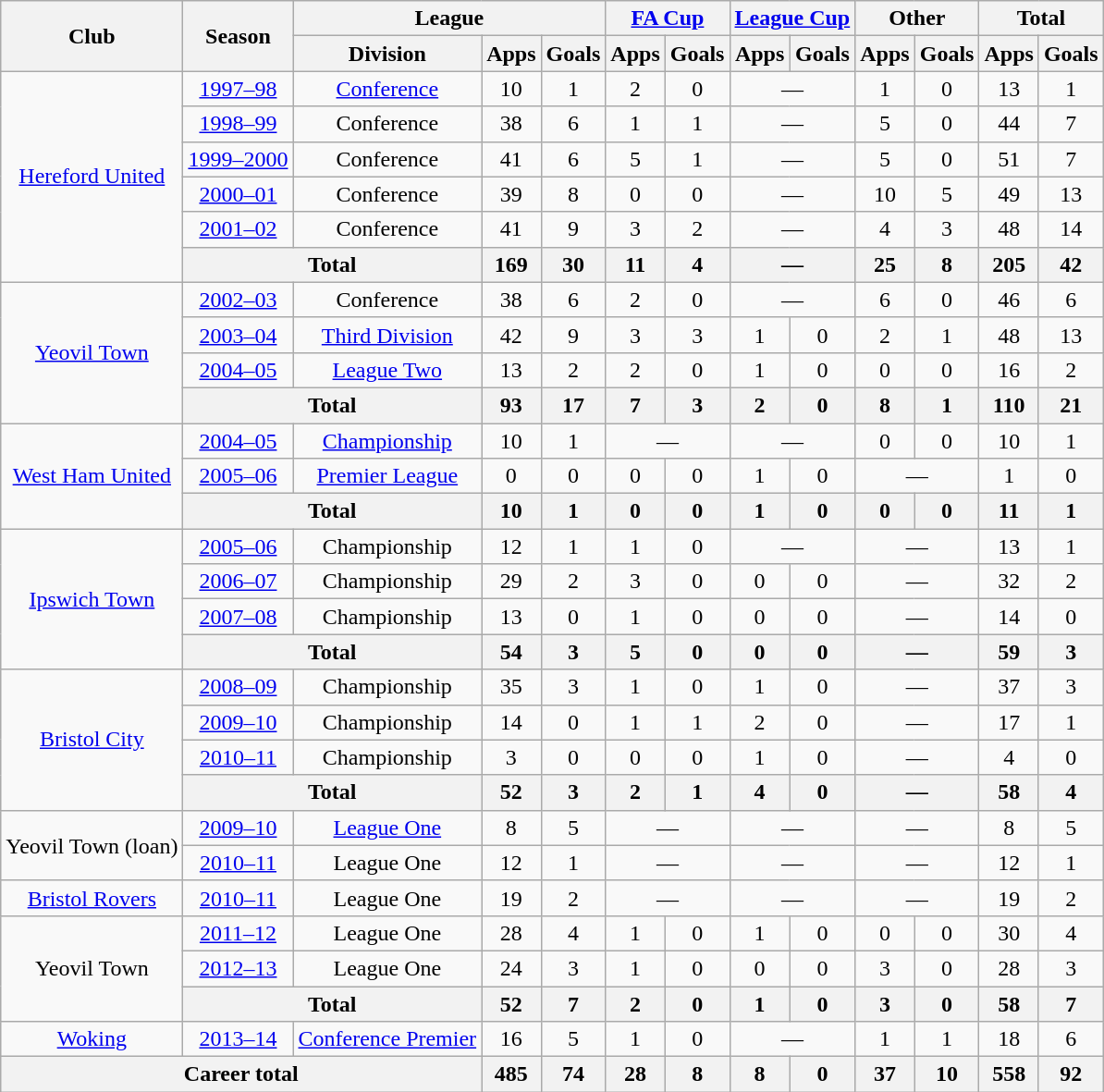<table class=wikitable style="text-align: center">
<tr>
<th rowspan=2>Club</th>
<th rowspan=2>Season</th>
<th colspan=3>League</th>
<th colspan=2><a href='#'>FA Cup</a></th>
<th colspan=2><a href='#'>League Cup</a></th>
<th colspan=2>Other</th>
<th colspan=2>Total</th>
</tr>
<tr>
<th>Division</th>
<th>Apps</th>
<th>Goals</th>
<th>Apps</th>
<th>Goals</th>
<th>Apps</th>
<th>Goals</th>
<th>Apps</th>
<th>Goals</th>
<th>Apps</th>
<th>Goals</th>
</tr>
<tr>
<td rowspan=6><a href='#'>Hereford United</a></td>
<td><a href='#'>1997–98</a></td>
<td><a href='#'>Conference</a></td>
<td>10</td>
<td>1</td>
<td>2</td>
<td>0</td>
<td colspan=2>—</td>
<td>1</td>
<td>0</td>
<td>13</td>
<td>1</td>
</tr>
<tr>
<td><a href='#'>1998–99</a></td>
<td>Conference</td>
<td>38</td>
<td>6</td>
<td>1</td>
<td>1</td>
<td colspan=2>—</td>
<td>5</td>
<td>0</td>
<td>44</td>
<td>7</td>
</tr>
<tr>
<td><a href='#'>1999–2000</a></td>
<td>Conference</td>
<td>41</td>
<td>6</td>
<td>5</td>
<td>1</td>
<td colspan=2>—</td>
<td>5</td>
<td>0</td>
<td>51</td>
<td>7</td>
</tr>
<tr>
<td><a href='#'>2000–01</a></td>
<td>Conference</td>
<td>39</td>
<td>8</td>
<td>0</td>
<td>0</td>
<td colspan=2>—</td>
<td>10</td>
<td>5</td>
<td>49</td>
<td>13</td>
</tr>
<tr>
<td><a href='#'>2001–02</a></td>
<td>Conference</td>
<td>41</td>
<td>9</td>
<td>3</td>
<td>2</td>
<td colspan=2>—</td>
<td>4</td>
<td>3</td>
<td>48</td>
<td>14</td>
</tr>
<tr>
<th colspan=2>Total</th>
<th>169</th>
<th>30</th>
<th>11</th>
<th>4</th>
<th colspan=2>—</th>
<th>25</th>
<th>8</th>
<th>205</th>
<th>42</th>
</tr>
<tr>
<td rowspan=4><a href='#'>Yeovil Town</a></td>
<td><a href='#'>2002–03</a></td>
<td>Conference</td>
<td>38</td>
<td>6</td>
<td>2</td>
<td>0</td>
<td colspan=2>—</td>
<td>6</td>
<td>0</td>
<td>46</td>
<td>6</td>
</tr>
<tr>
<td><a href='#'>2003–04</a></td>
<td><a href='#'>Third Division</a></td>
<td>42</td>
<td>9</td>
<td>3</td>
<td>3</td>
<td>1</td>
<td>0</td>
<td>2</td>
<td>1</td>
<td>48</td>
<td>13</td>
</tr>
<tr>
<td><a href='#'>2004–05</a></td>
<td><a href='#'>League Two</a></td>
<td>13</td>
<td>2</td>
<td>2</td>
<td>0</td>
<td>1</td>
<td>0</td>
<td>0</td>
<td>0</td>
<td>16</td>
<td>2</td>
</tr>
<tr>
<th colspan=2>Total</th>
<th>93</th>
<th>17</th>
<th>7</th>
<th>3</th>
<th>2</th>
<th>0</th>
<th>8</th>
<th>1</th>
<th>110</th>
<th>21</th>
</tr>
<tr>
<td rowspan=3><a href='#'>West Ham United</a></td>
<td><a href='#'>2004–05</a></td>
<td><a href='#'>Championship</a></td>
<td>10</td>
<td>1</td>
<td colspan=2>—</td>
<td colspan=2>—</td>
<td>0</td>
<td>0</td>
<td>10</td>
<td>1</td>
</tr>
<tr>
<td><a href='#'>2005–06</a></td>
<td><a href='#'>Premier League</a></td>
<td>0</td>
<td>0</td>
<td>0</td>
<td>0</td>
<td>1</td>
<td>0</td>
<td colspan=2>—</td>
<td>1</td>
<td>0</td>
</tr>
<tr>
<th colspan=2>Total</th>
<th>10</th>
<th>1</th>
<th>0</th>
<th>0</th>
<th>1</th>
<th>0</th>
<th>0</th>
<th>0</th>
<th>11</th>
<th>1</th>
</tr>
<tr>
<td rowspan=4><a href='#'>Ipswich Town</a></td>
<td><a href='#'>2005–06</a></td>
<td>Championship</td>
<td>12</td>
<td>1</td>
<td>1</td>
<td>0</td>
<td colspan=2>—</td>
<td colspan=2>—</td>
<td>13</td>
<td>1</td>
</tr>
<tr>
<td><a href='#'>2006–07</a></td>
<td>Championship</td>
<td>29</td>
<td>2</td>
<td>3</td>
<td>0</td>
<td>0</td>
<td>0</td>
<td colspan=2>—</td>
<td>32</td>
<td>2</td>
</tr>
<tr>
<td><a href='#'>2007–08</a></td>
<td>Championship</td>
<td>13</td>
<td>0</td>
<td>1</td>
<td>0</td>
<td>0</td>
<td>0</td>
<td colspan=2>—</td>
<td>14</td>
<td>0</td>
</tr>
<tr>
<th colspan=2>Total</th>
<th>54</th>
<th>3</th>
<th>5</th>
<th>0</th>
<th>0</th>
<th>0</th>
<th colspan=2>—</th>
<th>59</th>
<th>3</th>
</tr>
<tr>
<td rowspan=4><a href='#'>Bristol City</a></td>
<td><a href='#'>2008–09</a></td>
<td>Championship</td>
<td>35</td>
<td>3</td>
<td>1</td>
<td>0</td>
<td>1</td>
<td>0</td>
<td colspan=2>—</td>
<td>37</td>
<td>3</td>
</tr>
<tr>
<td><a href='#'>2009–10</a></td>
<td>Championship</td>
<td>14</td>
<td>0</td>
<td>1</td>
<td>1</td>
<td>2</td>
<td>0</td>
<td colspan=2>—</td>
<td>17</td>
<td>1</td>
</tr>
<tr>
<td><a href='#'>2010–11</a></td>
<td>Championship</td>
<td>3</td>
<td>0</td>
<td>0</td>
<td>0</td>
<td>1</td>
<td>0</td>
<td colspan=2>—</td>
<td>4</td>
<td>0</td>
</tr>
<tr>
<th colspan=2>Total</th>
<th>52</th>
<th>3</th>
<th>2</th>
<th>1</th>
<th>4</th>
<th>0</th>
<th colspan=2>—</th>
<th>58</th>
<th>4</th>
</tr>
<tr>
<td rowspan=2>Yeovil Town (loan)</td>
<td><a href='#'>2009–10</a></td>
<td><a href='#'>League One</a></td>
<td>8</td>
<td>5</td>
<td colspan=2>—</td>
<td colspan=2>—</td>
<td colspan=2>—</td>
<td>8</td>
<td>5</td>
</tr>
<tr>
<td><a href='#'>2010–11</a></td>
<td>League One</td>
<td>12</td>
<td>1</td>
<td colspan=2>—</td>
<td colspan=2>—</td>
<td colspan=2>—</td>
<td>12</td>
<td>1</td>
</tr>
<tr>
<td><a href='#'>Bristol Rovers</a></td>
<td><a href='#'>2010–11</a></td>
<td>League One</td>
<td>19</td>
<td>2</td>
<td colspan=2>—</td>
<td colspan=2>—</td>
<td colspan=2>—</td>
<td>19</td>
<td>2</td>
</tr>
<tr>
<td rowspan=3>Yeovil Town</td>
<td><a href='#'>2011–12</a></td>
<td>League One</td>
<td>28</td>
<td>4</td>
<td>1</td>
<td>0</td>
<td>1</td>
<td>0</td>
<td>0</td>
<td>0</td>
<td>30</td>
<td>4</td>
</tr>
<tr>
<td><a href='#'>2012–13</a></td>
<td>League One</td>
<td>24</td>
<td>3</td>
<td>1</td>
<td>0</td>
<td>0</td>
<td>0</td>
<td>3</td>
<td>0</td>
<td>28</td>
<td>3</td>
</tr>
<tr>
<th colspan=2>Total</th>
<th>52</th>
<th>7</th>
<th>2</th>
<th>0</th>
<th>1</th>
<th>0</th>
<th>3</th>
<th>0</th>
<th>58</th>
<th>7</th>
</tr>
<tr>
<td><a href='#'>Woking</a></td>
<td><a href='#'>2013–14</a></td>
<td><a href='#'>Conference Premier</a></td>
<td>16</td>
<td>5</td>
<td>1</td>
<td>0</td>
<td colspan=2>—</td>
<td>1</td>
<td>1</td>
<td>18</td>
<td>6</td>
</tr>
<tr>
<th colspan=3>Career total</th>
<th>485</th>
<th>74</th>
<th>28</th>
<th>8</th>
<th>8</th>
<th>0</th>
<th>37</th>
<th>10</th>
<th>558</th>
<th>92</th>
</tr>
</table>
